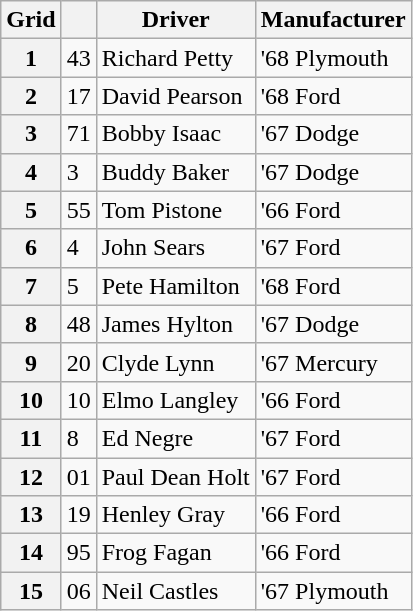<table class="wikitable">
<tr>
<th>Grid</th>
<th></th>
<th>Driver</th>
<th>Manufacturer</th>
</tr>
<tr>
<th>1</th>
<td>43</td>
<td>Richard Petty</td>
<td>'68 Plymouth</td>
</tr>
<tr>
<th>2</th>
<td>17</td>
<td>David Pearson</td>
<td>'68 Ford</td>
</tr>
<tr>
<th>3</th>
<td>71</td>
<td>Bobby Isaac</td>
<td>'67 Dodge</td>
</tr>
<tr>
<th>4</th>
<td>3</td>
<td>Buddy Baker</td>
<td>'67 Dodge</td>
</tr>
<tr>
<th>5</th>
<td>55</td>
<td>Tom Pistone</td>
<td>'66 Ford</td>
</tr>
<tr>
<th>6</th>
<td>4</td>
<td>John Sears</td>
<td>'67 Ford</td>
</tr>
<tr>
<th>7</th>
<td>5</td>
<td>Pete Hamilton</td>
<td>'68 Ford</td>
</tr>
<tr>
<th>8</th>
<td>48</td>
<td>James Hylton</td>
<td>'67 Dodge</td>
</tr>
<tr>
<th>9</th>
<td>20</td>
<td>Clyde Lynn</td>
<td>'67 Mercury</td>
</tr>
<tr>
<th>10</th>
<td>10</td>
<td>Elmo Langley</td>
<td>'66 Ford</td>
</tr>
<tr>
<th>11</th>
<td>8</td>
<td>Ed Negre</td>
<td>'67 Ford</td>
</tr>
<tr>
<th>12</th>
<td>01</td>
<td>Paul Dean Holt</td>
<td>'67 Ford</td>
</tr>
<tr>
<th>13</th>
<td>19</td>
<td>Henley Gray</td>
<td>'66 Ford</td>
</tr>
<tr>
<th>14</th>
<td>95</td>
<td>Frog Fagan</td>
<td>'66 Ford</td>
</tr>
<tr>
<th>15</th>
<td>06</td>
<td>Neil Castles</td>
<td>'67 Plymouth</td>
</tr>
</table>
